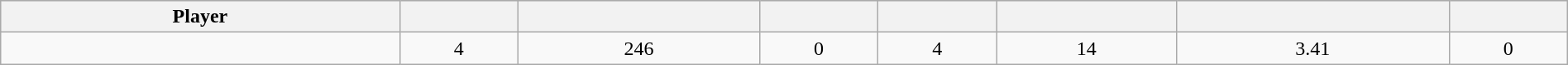<table class="wikitable sortable" style="width:100%;">
<tr style="text-align:center; background:#ddd;">
<th>Player</th>
<th></th>
<th></th>
<th></th>
<th></th>
<th></th>
<th></th>
<th></th>
</tr>
<tr align=center>
<td></td>
<td>4</td>
<td>246</td>
<td>0</td>
<td>4</td>
<td>14</td>
<td>3.41</td>
<td>0</td>
</tr>
</table>
